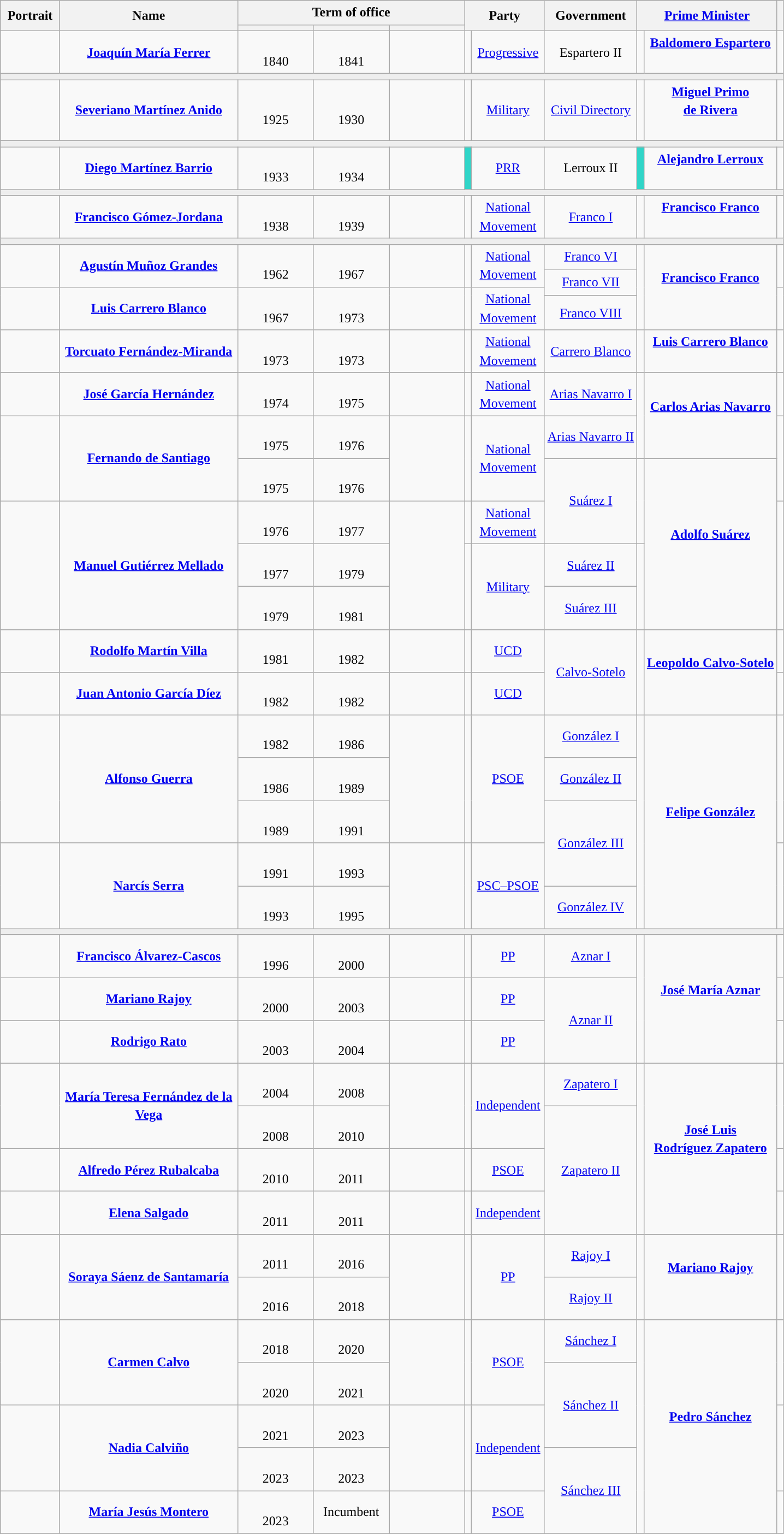<table class="wikitable" style="line-height:1.4em; text-align:center; border:1px #aaf solid;">
<tr>
<th rowspan="2" width="65">Portrait</th>
<th rowspan="2" width="210">Name<br></th>
<th colspan="3">Term of office</th>
<th rowspan="2" colspan="2" width="90">Party</th>
<th rowspan="2">Government</th>
<th rowspan="2" colspan="2"><a href='#'>Prime Minister</a><br></th>
<th rowspan="2"></th>
</tr>
<tr>
<th width="85"></th>
<th width="85"></th>
<th width="85"></th>
</tr>
<tr>
<td></td>
<td><strong><a href='#'>Joaquín María Ferrer</a></strong><br></td>
<td class="nowrap"><br>1840</td>
<td class="nowrap"><br>1841</td>
<td style="font-size:95%;"></td>
<td width="1" style="color:inherit;background:"></td>
<td><a href='#'>Progressive</a><br></td>
<td>Espartero II</td>
<td width="1" style="color:inherit;background:"></td>
<td><strong><a href='#'>Baldomero Espartero</a></strong><br><br></td>
<td><br></td>
</tr>
<tr>
<td colspan="11" style="background:#EEEEEE;"></td>
</tr>
<tr>
<td></td>
<td><strong><a href='#'>Severiano Martínez Anido</a></strong><br></td>
<td class="nowrap"><br>1925</td>
<td class="nowrap"><br>1930</td>
<td style="font-size:95%;"></td>
<td style="color:inherit;background:"></td>
<td><a href='#'>Military</a></td>
<td><a href='#'>Civil Directory</a></td>
<td style="color:inherit;background:"></td>
<td><strong><a href='#'>Miguel Primo<br>de Rivera</a></strong><br><br></td>
<td><br></td>
</tr>
<tr>
<td colspan="11" style="background:#EEEEEE;"></td>
</tr>
<tr>
<td></td>
<td><strong><a href='#'>Diego Martínez Barrio</a></strong><br></td>
<td class="nowrap"><br>1933</td>
<td class="nowrap"><br>1934</td>
<td style="font-size:95%;"></td>
<td style="background:#30D5C8;"></td>
<td><a href='#'>PRR</a></td>
<td>Lerroux II</td>
<td style="background:#30D5C8;"></td>
<td><strong><a href='#'>Alejandro Lerroux</a></strong><br><br></td>
<td><br></td>
</tr>
<tr>
<td colspan="11" style="background:#EEEEEE;"></td>
</tr>
<tr>
<td></td>
<td><strong><a href='#'>Francisco Gómez-Jordana</a></strong><br></td>
<td class="nowrap"><br>1938</td>
<td class="nowrap"><br>1939</td>
<td style="font-size:95%;"></td>
<td style="color:inherit;background:"></td>
<td><a href='#'>National<br>Movement</a><br></td>
<td><a href='#'>Franco I</a></td>
<td style="color:inherit;background:"></td>
<td><strong><a href='#'>Francisco Franco</a></strong><br><br></td>
<td><br></td>
</tr>
<tr>
<td colspan="11" style="background:#EEEEEE;"></td>
</tr>
<tr>
<td rowspan="2"></td>
<td rowspan="2"><strong><a href='#'>Agustín Muñoz Grandes</a></strong><br></td>
<td rowspan="2" class="nowrap"><br>1962</td>
<td rowspan="2" class="nowrap"><br>1967</td>
<td rowspan="2" style="font-size:95%;"></td>
<td rowspan="2" style="color:inherit;background:"></td>
<td rowspan="2"><a href='#'>National<br>Movement</a><br></td>
<td><a href='#'>Franco VI</a></td>
<td rowspan="4" style="color:inherit;background:"></td>
<td rowspan="4"><strong><a href='#'>Francisco Franco</a></strong><br><br></td>
<td rowspan="2"><br></td>
</tr>
<tr>
<td rowspan="2"><a href='#'>Franco VII</a></td>
</tr>
<tr>
<td rowspan="2"></td>
<td rowspan="2"><strong><a href='#'>Luis Carrero Blanco</a></strong><br></td>
<td rowspan="2" class="nowrap"><br>1967</td>
<td rowspan="2" class="nowrap"><br>1973</td>
<td rowspan="2" style="font-size:95%;"></td>
<td rowspan="2" style="color:inherit;background:"></td>
<td rowspan="2"><a href='#'>National<br>Movement</a><br></td>
<td rowspan="2"><br></td>
</tr>
<tr>
<td><a href='#'>Franco VIII</a></td>
</tr>
<tr>
<td></td>
<td><strong><a href='#'>Torcuato Fernández-Miranda</a></strong><br></td>
<td class="nowrap"><br>1973</td>
<td class="nowrap"><br>1973</td>
<td style="font-size:95%;"></td>
<td style="color:inherit;background:"></td>
<td><a href='#'>National<br>Movement</a><br></td>
<td><a href='#'>Carrero Blanco</a></td>
<td style="color:inherit;background:"></td>
<td><strong><a href='#'>Luis Carrero Blanco</a></strong><br><br></td>
<td></td>
</tr>
<tr>
<td></td>
<td><strong><a href='#'>José García Hernández</a></strong><br></td>
<td class="nowrap"><br>1974</td>
<td class="nowrap"><br>1975</td>
<td style="font-size:95%;"></td>
<td style="color:inherit;background:"></td>
<td><a href='#'>National<br>Movement</a><br></td>
<td><a href='#'>Arias Navarro I</a></td>
<td rowspan="2" style="color:inherit;background:"></td>
<td rowspan="2"><strong><a href='#'>Carlos Arias Navarro</a></strong><br><br></td>
<td align="center"><br></td>
</tr>
<tr>
<td rowspan="2"></td>
<td rowspan="2"><strong><a href='#'>Fernando de Santiago</a></strong><br></td>
<td class="nowrap"><br>1975</td>
<td class="nowrap"><br>1976</td>
<td rowspan="2" style="font-size:95%;"></td>
<td rowspan="2" style="color:inherit;background:"></td>
<td rowspan="2"><a href='#'>National<br>Movement</a><br></td>
<td><a href='#'>Arias Navarro II</a></td>
<td rowspan="2" align="center"><br><br></td>
</tr>
<tr>
<td class="nowrap"><br>1975</td>
<td class="nowrap"><br>1976</td>
<td rowspan="2"><a href='#'>Suárez I</a></td>
<td rowspan="2" style="color:inherit;background:"></td>
<td rowspan="4"><strong><a href='#'>Adolfo Suárez</a></strong><br><br></td>
</tr>
<tr>
<td rowspan="3"></td>
<td rowspan="3"><strong><a href='#'>Manuel Gutiérrez Mellado</a></strong><br></td>
<td class="nowrap"><br>1976</td>
<td class="nowrap"><br>1977</td>
<td rowspan="3" style="font-size:95%;"></td>
<td style="color:inherit;background:"></td>
<td><a href='#'>National<br>Movement</a><br></td>
<td rowspan="3" align="center"><br><br><br></td>
</tr>
<tr>
<td class="nowrap"><br>1977</td>
<td class="nowrap"><br>1979</td>
<td rowspan="2" style="color:inherit;background:"></td>
<td rowspan="2"><a href='#'>Military</a></td>
<td><a href='#'>Suárez II</a></td>
<td rowspan="2" style="color:inherit;background:"></td>
</tr>
<tr>
<td class="nowrap"><br>1979</td>
<td class="nowrap"><br>1981</td>
<td><a href='#'>Suárez III</a></td>
</tr>
<tr>
<td></td>
<td><strong><a href='#'>Rodolfo Martín Villa</a></strong><br></td>
<td class="nowrap"><br>1981</td>
<td class="nowrap"><br>1982</td>
<td style="font-size:95%;"></td>
<td style="color:inherit;background:"></td>
<td><a href='#'>UCD</a></td>
<td rowspan="2"><a href='#'>Calvo-Sotelo</a></td>
<td rowspan="2" style="color:inherit;background:"></td>
<td rowspan="2"><strong><a href='#'>Leopoldo Calvo-Sotelo</a></strong><br><br></td>
<td align="center"><br></td>
</tr>
<tr>
<td></td>
<td><strong><a href='#'>Juan Antonio García Díez</a></strong><br></td>
<td class="nowrap"><br>1982</td>
<td class="nowrap"><br>1982</td>
<td style="font-size:95%;"></td>
<td style="color:inherit;background:"></td>
<td><a href='#'>UCD</a></td>
<td align="center"><br></td>
</tr>
<tr>
<td rowspan="3"></td>
<td rowspan="3"><strong><a href='#'>Alfonso Guerra</a></strong><br></td>
<td class="nowrap"><br>1982</td>
<td class="nowrap"><br>1986</td>
<td rowspan="3" style="font-size:95%;"></td>
<td rowspan="3" style="color:inherit;background:"></td>
<td rowspan="3"><a href='#'>PSOE</a></td>
<td><a href='#'>González I</a></td>
<td rowspan="5" style="color:inherit;background:"></td>
<td rowspan="5"><strong><a href='#'>Felipe González</a></strong><br><br></td>
<td rowspan="3" align="center"><br><br><br></td>
</tr>
<tr>
<td class="nowrap"><br>1986</td>
<td class="nowrap"><br>1989</td>
<td><a href='#'>González II</a></td>
</tr>
<tr>
<td class="nowrap"><br>1989</td>
<td class="nowrap"><br>1991</td>
<td rowspan="2"><a href='#'>González III</a></td>
</tr>
<tr>
<td rowspan="2"></td>
<td rowspan="2"><strong><a href='#'>Narcís Serra</a></strong><br></td>
<td class="nowrap"><br>1991</td>
<td class="nowrap"><br>1993</td>
<td rowspan="2" style="font-size:95%;"></td>
<td rowspan="2" style="color:inherit;background-color:"></td>
<td rowspan="2"><a href='#'>PSC–PSOE</a></td>
<td rowspan="2" align="center"><br><br></td>
</tr>
<tr>
<td class="nowrap"><br>1993</td>
<td class="nowrap"><br>1995</td>
<td><a href='#'>González IV</a></td>
</tr>
<tr>
<td colspan="11" style="background:#EEEEEE;"></td>
</tr>
<tr>
<td></td>
<td><strong><a href='#'>Francisco Álvarez-Cascos</a></strong><br></td>
<td class="nowrap"><br>1996</td>
<td class="nowrap"><br>2000</td>
<td style="font-size:95%;"></td>
<td style="color:inherit;background:"></td>
<td><a href='#'>PP</a></td>
<td><a href='#'>Aznar I</a></td>
<td rowspan="3" style="color:inherit;background:"></td>
<td rowspan="3"><strong><a href='#'>José María Aznar</a></strong><br><br></td>
<td align="center"><br></td>
</tr>
<tr>
<td></td>
<td><strong><a href='#'>Mariano Rajoy</a></strong><br></td>
<td class="nowrap"><br>2000</td>
<td class="nowrap"><br>2003</td>
<td style="font-size:95%;"></td>
<td style="color:inherit;background:"></td>
<td><a href='#'>PP</a></td>
<td rowspan="2"><a href='#'>Aznar II</a></td>
<td align="center"><br></td>
</tr>
<tr>
<td></td>
<td><strong><a href='#'>Rodrigo Rato</a></strong><br></td>
<td class="nowrap"><br>2003</td>
<td class="nowrap"><br>2004</td>
<td style="font-size:95%;"></td>
<td style="color:inherit;background:"></td>
<td><a href='#'>PP</a></td>
<td align="center"><br></td>
</tr>
<tr>
<td rowspan="2"></td>
<td rowspan="2"><strong><a href='#'>María Teresa Fernández de la Vega</a></strong><br></td>
<td class="nowrap"><br>2004</td>
<td class="nowrap"><br>2008</td>
<td rowspan="2" style="font-size:95%;"></td>
<td rowspan="2" style="color:inherit;background:"></td>
<td rowspan="2"><a href='#'>Independent</a></td>
<td><a href='#'>Zapatero I</a></td>
<td rowspan="4" style="color:inherit;background:"></td>
<td rowspan="4"><strong><a href='#'>José Luis<br>Rodríguez Zapatero</a></strong><br><br></td>
<td rowspan="2" align="center"><br><br></td>
</tr>
<tr>
<td class="nowrap"><br>2008</td>
<td class="nowrap"><br>2010</td>
<td rowspan="3"><a href='#'>Zapatero II</a></td>
</tr>
<tr>
<td></td>
<td><strong><a href='#'>Alfredo Pérez Rubalcaba</a></strong><br></td>
<td class="nowrap"><br>2010</td>
<td class="nowrap"><br>2011</td>
<td style="font-size:95%;"></td>
<td style="color:inherit;background:"></td>
<td><a href='#'>PSOE</a></td>
<td align="center"><br></td>
</tr>
<tr>
<td></td>
<td><strong><a href='#'>Elena Salgado</a></strong><br></td>
<td class="nowrap"><br>2011</td>
<td class="nowrap"><br>2011</td>
<td style="font-size:95%;"></td>
<td style="color:inherit;background:"></td>
<td><a href='#'>Independent</a></td>
<td align="center"><br></td>
</tr>
<tr>
<td rowspan="2"></td>
<td rowspan="2"><strong><a href='#'>Soraya Sáenz de Santamaría</a></strong><br></td>
<td class="nowrap"><br>2011</td>
<td class="nowrap"><br>2016</td>
<td rowspan="2" style="font-size:95%;"></td>
<td rowspan="2" style="color:inherit;background:"></td>
<td rowspan="2"><a href='#'>PP</a></td>
<td><a href='#'>Rajoy I</a></td>
<td rowspan="2" style="color:inherit;background:"></td>
<td rowspan="2"><strong><a href='#'>Mariano Rajoy</a></strong><br><br></td>
<td rowspan="2" align="center"><br><br></td>
</tr>
<tr>
<td class="nowrap"><br>2016</td>
<td class="nowrap"><br>2018</td>
<td><a href='#'>Rajoy II</a></td>
</tr>
<tr>
<td rowspan="2"></td>
<td rowspan="2"><strong><a href='#'>Carmen Calvo</a></strong><br></td>
<td class="nowrap"><br>2018</td>
<td class="nowrap"><br>2020</td>
<td rowspan="2" style="font-size:95%;"></td>
<td rowspan="2" style="color:inherit;background:"></td>
<td rowspan="2"><a href='#'>PSOE</a></td>
<td><a href='#'>Sánchez I</a></td>
<td rowspan="5" style="color:inherit;background:"></td>
<td rowspan="5"><strong><a href='#'>Pedro Sánchez</a></strong><br><br></td>
<td rowspan="2" align="center"><br><br></td>
</tr>
<tr>
<td class="nowrap"><br>2020</td>
<td class="nowrap"><br>2021</td>
<td rowspan="2"><a href='#'>Sánchez II</a></td>
</tr>
<tr>
<td rowspan="2"></td>
<td rowspan="2"><strong><a href='#'>Nadia Calviño</a></strong><br></td>
<td class="nowrap"><br>2021</td>
<td class="nowrap"><br>2023</td>
<td rowspan="2" style="font-size:95%;"></td>
<td rowspan="2" style="color:inherit;background-color:"></td>
<td rowspan="2"><a href='#'>Independent</a></td>
<td rowspan="2" align="center"><br><br></td>
</tr>
<tr>
<td class="nowrap"><br>2023</td>
<td class="nowrap"><br>2023</td>
<td rowspan="2"><a href='#'>Sánchez III</a></td>
</tr>
<tr>
<td></td>
<td><strong><a href='#'>María Jesús Montero</a></strong><br></td>
<td class="nowrap"><br>2023</td>
<td class="nowrap">Incumbent</td>
<td style="font-size:95%;"></td>
<td style="color:inherit;background:"></td>
<td><a href='#'>PSOE</a></td>
<td align="center"></td>
</tr>
</table>
